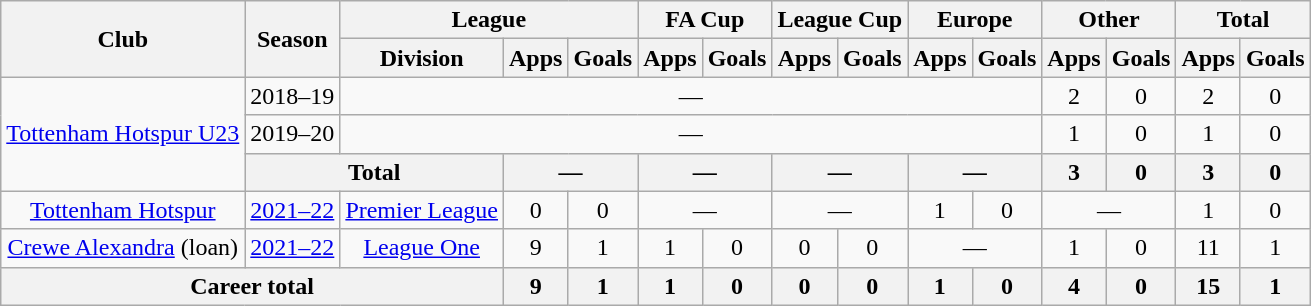<table class="wikitable" style="text-align: center">
<tr>
<th rowspan="2">Club</th>
<th rowspan="2">Season</th>
<th colspan="3">League</th>
<th colspan="2">FA Cup</th>
<th colspan="2">League Cup</th>
<th colspan="2">Europe</th>
<th colspan="2">Other</th>
<th colspan="2">Total</th>
</tr>
<tr>
<th>Division</th>
<th>Apps</th>
<th>Goals</th>
<th>Apps</th>
<th>Goals</th>
<th>Apps</th>
<th>Goals</th>
<th>Apps</th>
<th>Goals</th>
<th>Apps</th>
<th>Goals</th>
<th>Apps</th>
<th>Goals</th>
</tr>
<tr>
<td rowspan="3"><a href='#'>Tottenham Hotspur U23</a></td>
<td>2018–19</td>
<td colspan="9">—</td>
<td>2</td>
<td>0</td>
<td>2</td>
<td>0</td>
</tr>
<tr>
<td>2019–20</td>
<td colspan="9">—</td>
<td>1</td>
<td>0</td>
<td>1</td>
<td>0</td>
</tr>
<tr>
<th colspan=2>Total</th>
<th colspan="2">—</th>
<th colspan="2">—</th>
<th colspan="2">—</th>
<th colspan="2">—</th>
<th>3</th>
<th>0</th>
<th>3</th>
<th>0</th>
</tr>
<tr>
<td><a href='#'>Tottenham Hotspur</a></td>
<td><a href='#'>2021–22</a></td>
<td><a href='#'>Premier League</a></td>
<td>0</td>
<td>0</td>
<td colspan="2">—</td>
<td colspan="2">—</td>
<td>1</td>
<td>0</td>
<td colspan="2">—</td>
<td>1</td>
<td>0</td>
</tr>
<tr>
<td><a href='#'>Crewe Alexandra</a> (loan)</td>
<td><a href='#'>2021–22</a></td>
<td><a href='#'>League One</a></td>
<td>9</td>
<td>1</td>
<td>1</td>
<td>0</td>
<td>0</td>
<td>0</td>
<td colspan="2">—</td>
<td>1</td>
<td>0</td>
<td>11</td>
<td>1</td>
</tr>
<tr>
<th colspan=3>Career total</th>
<th>9</th>
<th>1</th>
<th>1</th>
<th>0</th>
<th>0</th>
<th>0</th>
<th>1</th>
<th>0</th>
<th>4</th>
<th>0</th>
<th>15</th>
<th>1</th>
</tr>
</table>
